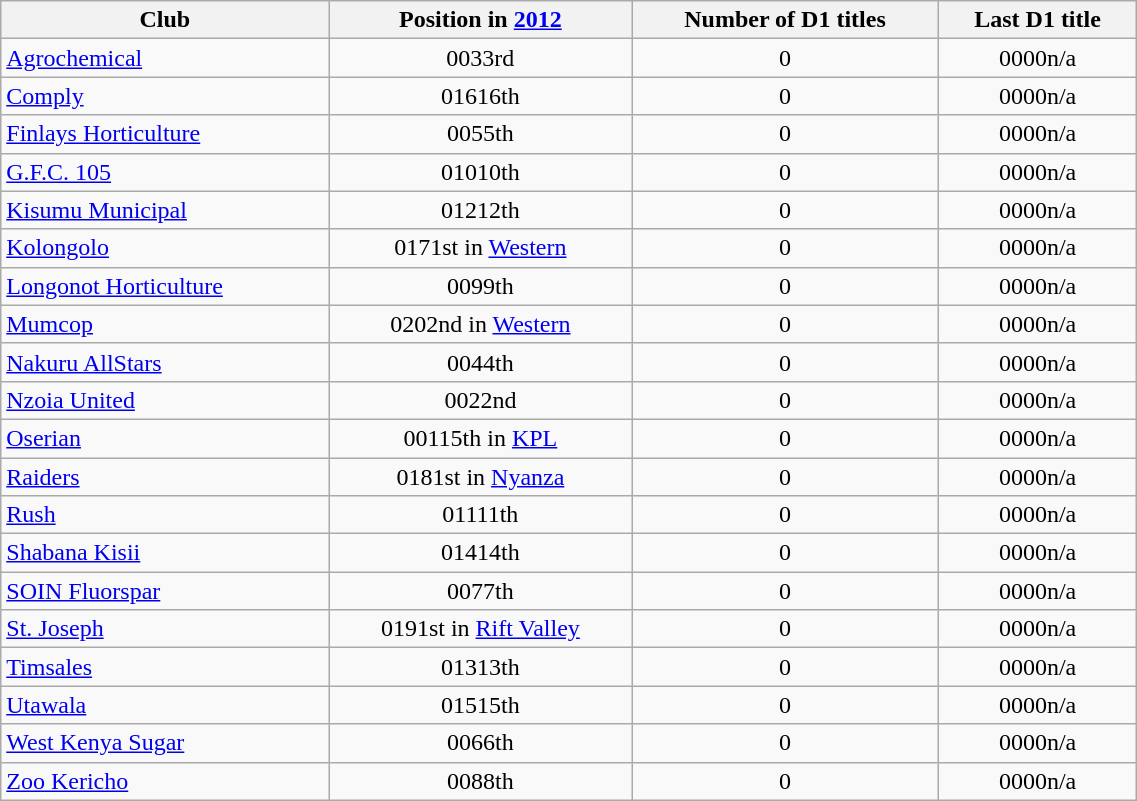<table class="wikitable sortable" style="text-align: center;" width="60%">
<tr>
<th>Club<br></th>
<th>Position in <a href='#'>2012</a><br></th>
<th>Number of D1 titles<br></th>
<th>Last D1 title<br></th>
</tr>
<tr>
<td align="left"><a href='#'>Agrochemical</a></td>
<td><span>003</span>3rd</td>
<td>0</td>
<td><span>0000</span>n/a</td>
</tr>
<tr>
<td align="left"><a href='#'>Comply</a></td>
<td><span>016</span>16th</td>
<td>0</td>
<td><span>0000</span>n/a</td>
</tr>
<tr>
<td align="left"><a href='#'>Finlays Horticulture</a></td>
<td><span>005</span>5th</td>
<td>0</td>
<td><span>0000</span>n/a</td>
</tr>
<tr>
<td align="left"><a href='#'>G.F.C. 105</a></td>
<td><span>010</span>10th</td>
<td>0</td>
<td><span>0000</span>n/a</td>
</tr>
<tr>
<td align="left"><a href='#'>Kisumu Municipal</a></td>
<td><span>012</span>12th</td>
<td>0</td>
<td><span>0000</span>n/a</td>
</tr>
<tr>
<td align="left"><a href='#'>Kolongolo</a></td>
<td><span>017</span>1st in <a href='#'>Western</a></td>
<td>0</td>
<td><span>0000</span>n/a</td>
</tr>
<tr>
<td align="left"><a href='#'>Longonot Horticulture</a></td>
<td><span>009</span>9th</td>
<td>0</td>
<td><span>0000</span>n/a</td>
</tr>
<tr>
<td align="left"><a href='#'>Mumcop</a></td>
<td><span>020</span>2nd in <a href='#'>Western</a></td>
<td>0</td>
<td><span>0000</span>n/a</td>
</tr>
<tr>
<td align="left"><a href='#'>Nakuru AllStars</a></td>
<td><span>004</span>4th</td>
<td>0</td>
<td><span>0000</span>n/a</td>
</tr>
<tr>
<td align="left"><a href='#'>Nzoia United</a></td>
<td><span>002</span>2nd</td>
<td>0</td>
<td><span>0000</span>n/a</td>
</tr>
<tr>
<td align="left"><a href='#'>Oserian</a></td>
<td><span>001</span>15th in <a href='#'>KPL</a></td>
<td>0</td>
<td><span>0000</span>n/a</td>
</tr>
<tr>
<td align="left"><a href='#'>Raiders</a></td>
<td><span>018</span>1st in <a href='#'>Nyanza</a></td>
<td>0</td>
<td><span>0000</span>n/a</td>
</tr>
<tr>
<td align="left"><a href='#'>Rush</a></td>
<td><span>011</span>11th</td>
<td>0</td>
<td><span>0000</span>n/a</td>
</tr>
<tr>
<td align="left"><a href='#'>Shabana Kisii</a></td>
<td><span>014</span>14th</td>
<td>0</td>
<td><span>0000</span>n/a</td>
</tr>
<tr>
<td align="left"><a href='#'>SOIN Fluorspar</a></td>
<td><span>007</span>7th</td>
<td>0</td>
<td><span>0000</span>n/a</td>
</tr>
<tr>
<td align="left"><a href='#'>St. Joseph</a></td>
<td><span>019</span>1st in <a href='#'>Rift Valley</a></td>
<td>0</td>
<td><span>0000</span>n/a</td>
</tr>
<tr>
<td align="left"><a href='#'>Timsales</a></td>
<td><span>013</span>13th</td>
<td>0</td>
<td><span>0000</span>n/a</td>
</tr>
<tr>
<td align="left"><a href='#'>Utawala</a></td>
<td><span>015</span>15th</td>
<td>0</td>
<td><span>0000</span>n/a</td>
</tr>
<tr>
<td align="left"><a href='#'>West Kenya Sugar</a></td>
<td><span>006</span>6th</td>
<td>0</td>
<td><span>0000</span>n/a</td>
</tr>
<tr>
<td align="left"><a href='#'>Zoo Kericho</a></td>
<td><span>008</span>8th</td>
<td>0</td>
<td><span>0000</span>n/a</td>
</tr>
</table>
